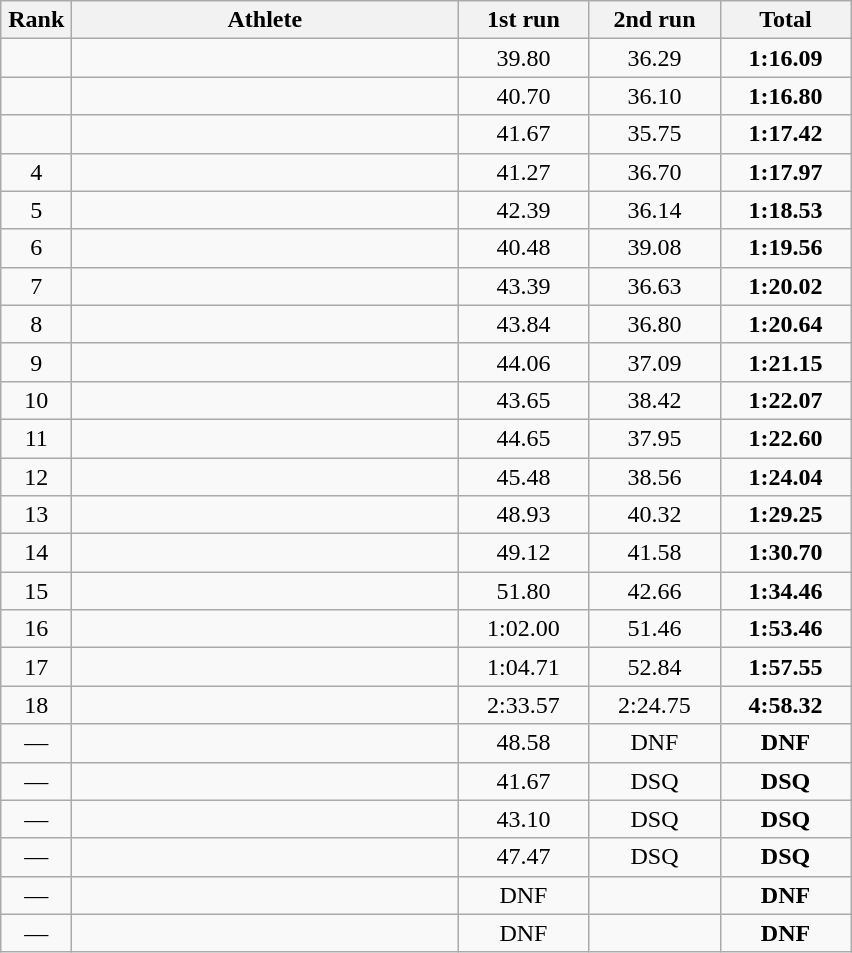<table class=wikitable style="text-align:center">
<tr>
<th width=40>Rank</th>
<th width=250>Athlete</th>
<th width=80>1st run</th>
<th width=80>2nd run</th>
<th width=80>Total</th>
</tr>
<tr>
<td></td>
<td align=left></td>
<td>39.80</td>
<td>36.29</td>
<td><strong>1:16.09</strong></td>
</tr>
<tr>
<td></td>
<td align=left></td>
<td>40.70</td>
<td>36.10</td>
<td><strong>1:16.80</strong></td>
</tr>
<tr>
<td></td>
<td align=left></td>
<td>41.67</td>
<td>35.75</td>
<td><strong>1:17.42</strong></td>
</tr>
<tr>
<td>4</td>
<td align=left></td>
<td>41.27</td>
<td>36.70</td>
<td><strong>1:17.97</strong></td>
</tr>
<tr>
<td>5</td>
<td align=left></td>
<td>42.39</td>
<td>36.14</td>
<td><strong>1:18.53</strong></td>
</tr>
<tr>
<td>6</td>
<td align=left></td>
<td>40.48</td>
<td>39.08</td>
<td><strong>1:19.56</strong></td>
</tr>
<tr>
<td>7</td>
<td align=left></td>
<td>43.39</td>
<td>36.63</td>
<td><strong>1:20.02</strong></td>
</tr>
<tr>
<td>8</td>
<td align=left></td>
<td>43.84</td>
<td>36.80</td>
<td><strong>1:20.64</strong></td>
</tr>
<tr>
<td>9</td>
<td align=left></td>
<td>44.06</td>
<td>37.09</td>
<td><strong>1:21.15</strong></td>
</tr>
<tr>
<td>10</td>
<td align=left></td>
<td>43.65</td>
<td>38.42</td>
<td><strong>1:22.07</strong></td>
</tr>
<tr>
<td>11</td>
<td align=left></td>
<td>44.65</td>
<td>37.95</td>
<td><strong>1:22.60</strong></td>
</tr>
<tr>
<td>12</td>
<td align=left></td>
<td>45.48</td>
<td>38.56</td>
<td><strong>1:24.04</strong></td>
</tr>
<tr>
<td>13</td>
<td align=left></td>
<td>48.93</td>
<td>40.32</td>
<td><strong>1:29.25</strong></td>
</tr>
<tr>
<td>14</td>
<td align=left></td>
<td>49.12</td>
<td>41.58</td>
<td><strong>1:30.70</strong></td>
</tr>
<tr>
<td>15</td>
<td align=left></td>
<td>51.80</td>
<td>42.66</td>
<td><strong>1:34.46</strong></td>
</tr>
<tr>
<td>16</td>
<td align=left></td>
<td>1:02.00</td>
<td>51.46</td>
<td><strong>1:53.46</strong></td>
</tr>
<tr>
<td>17</td>
<td align=left></td>
<td>1:04.71</td>
<td>52.84</td>
<td><strong>1:57.55</strong></td>
</tr>
<tr>
<td>18</td>
<td align=left></td>
<td>2:33.57</td>
<td>2:24.75</td>
<td><strong>4:58.32</strong></td>
</tr>
<tr>
<td>—</td>
<td align=left></td>
<td>48.58</td>
<td>DNF</td>
<td><strong>DNF</strong></td>
</tr>
<tr>
<td>—</td>
<td align=left></td>
<td>41.67</td>
<td>DSQ</td>
<td><strong>DSQ</strong></td>
</tr>
<tr>
<td>—</td>
<td align=left></td>
<td>43.10</td>
<td>DSQ</td>
<td><strong>DSQ</strong></td>
</tr>
<tr>
<td>—</td>
<td align=left></td>
<td>47.47</td>
<td>DSQ</td>
<td><strong>DSQ</strong></td>
</tr>
<tr>
<td>—</td>
<td align=left></td>
<td>DNF</td>
<td></td>
<td><strong>DNF</strong></td>
</tr>
<tr>
<td>—</td>
<td align=left></td>
<td>DNF</td>
<td></td>
<td><strong>DNF</strong></td>
</tr>
</table>
